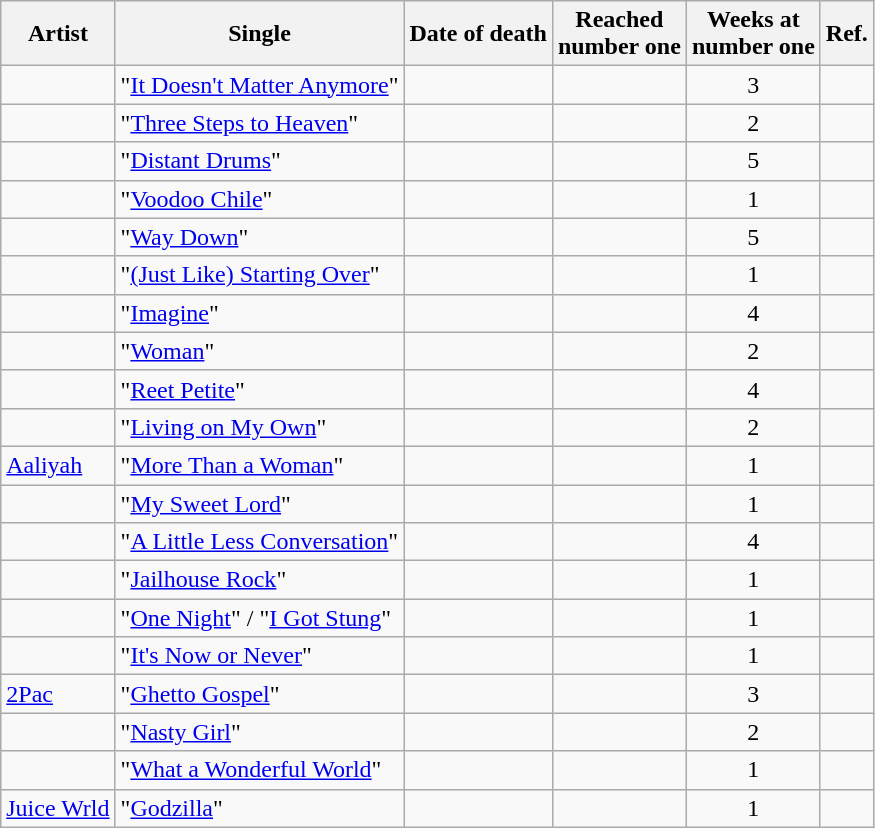<table class="sortable wikitable">
<tr>
<th>Artist</th>
<th scope=col>Single</th>
<th>Date of death</th>
<th>Reached<br>number one</th>
<th>Weeks at<br>number one</th>
<th class=unsortable>Ref.</th>
</tr>
<tr>
<td></td>
<td>"<a href='#'>It Doesn't Matter Anymore</a>"</td>
<td></td>
<td></td>
<td align="center">3</td>
<td align=center></td>
</tr>
<tr>
<td></td>
<td>"<a href='#'>Three Steps to Heaven</a>"</td>
<td></td>
<td></td>
<td align="center">2</td>
<td align=center></td>
</tr>
<tr>
<td></td>
<td>"<a href='#'>Distant Drums</a>"</td>
<td></td>
<td></td>
<td align="center">5</td>
<td align=center></td>
</tr>
<tr>
<td></td>
<td>"<a href='#'>Voodoo Chile</a>"</td>
<td></td>
<td></td>
<td align="center">1</td>
<td align=center></td>
</tr>
<tr>
<td></td>
<td>"<a href='#'>Way Down</a>"</td>
<td></td>
<td></td>
<td align="center">5</td>
<td align=center></td>
</tr>
<tr>
<td></td>
<td>"<a href='#'>(Just Like) Starting Over</a>"</td>
<td></td>
<td></td>
<td align="center">1</td>
<td align=center></td>
</tr>
<tr>
<td></td>
<td>"<a href='#'>Imagine</a>"</td>
<td></td>
<td></td>
<td align="center">4</td>
<td align=center></td>
</tr>
<tr>
<td></td>
<td>"<a href='#'>Woman</a>"</td>
<td></td>
<td></td>
<td align="center">2</td>
<td align=center></td>
</tr>
<tr>
<td></td>
<td>"<a href='#'>Reet Petite</a>"</td>
<td></td>
<td></td>
<td align="center">4</td>
<td align=center></td>
</tr>
<tr>
<td></td>
<td>"<a href='#'>Living on My Own</a>"</td>
<td></td>
<td></td>
<td align="center">2</td>
<td align=center></td>
</tr>
<tr>
<td><a href='#'>Aaliyah</a></td>
<td>"<a href='#'>More Than a Woman</a>"</td>
<td></td>
<td></td>
<td align="center">1</td>
<td align=center></td>
</tr>
<tr>
<td></td>
<td>"<a href='#'>My Sweet Lord</a>"</td>
<td></td>
<td></td>
<td align="center">1</td>
<td align=center></td>
</tr>
<tr>
<td></td>
<td>"<a href='#'>A Little Less Conversation</a>"</td>
<td></td>
<td></td>
<td align="center">4</td>
<td align=center></td>
</tr>
<tr>
<td></td>
<td>"<a href='#'>Jailhouse Rock</a>"</td>
<td></td>
<td></td>
<td align="center">1</td>
<td align=center></td>
</tr>
<tr>
<td></td>
<td>"<a href='#'>One Night</a>" / "<a href='#'>I Got Stung</a>"</td>
<td></td>
<td></td>
<td align="center">1</td>
<td align=center></td>
</tr>
<tr>
<td></td>
<td>"<a href='#'>It's Now or Never</a>"</td>
<td></td>
<td></td>
<td align="center">1</td>
<td align=center></td>
</tr>
<tr>
<td><a href='#'>2Pac</a></td>
<td>"<a href='#'>Ghetto Gospel</a>"</td>
<td></td>
<td></td>
<td align="center">3</td>
<td align=center></td>
</tr>
<tr>
<td></td>
<td>"<a href='#'>Nasty Girl</a>"</td>
<td></td>
<td></td>
<td align="center">2</td>
<td align=center></td>
</tr>
<tr>
<td></td>
<td>"<a href='#'>What a Wonderful World</a>"</td>
<td></td>
<td></td>
<td align="center">1</td>
<td align=center></td>
</tr>
<tr>
<td><a href='#'>Juice Wrld</a></td>
<td>"<a href='#'>Godzilla</a>"</td>
<td></td>
<td></td>
<td align="center">1</td>
<td align=center></td>
</tr>
</table>
